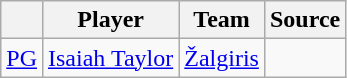<table class="wikitable" style="text-align: center">
<tr>
<th align="center"></th>
<th align="center">Player</th>
<th align="center">Team</th>
<th align="center">Source</th>
</tr>
<tr>
<td align=center><a href='#'>PG</a></td>
<td> <a href='#'>Isaiah Taylor</a></td>
<td><a href='#'>Žalgiris</a></td>
<td></td>
</tr>
</table>
